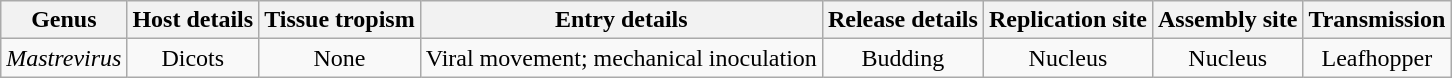<table class="wikitable sortable" style="text-align:center">
<tr>
<th>Genus</th>
<th>Host details</th>
<th>Tissue tropism</th>
<th>Entry details</th>
<th>Release details</th>
<th>Replication site</th>
<th>Assembly site</th>
<th>Transmission</th>
</tr>
<tr>
<td><em>Mastrevirus</em></td>
<td>Dicots</td>
<td>None</td>
<td>Viral movement; mechanical inoculation</td>
<td>Budding</td>
<td>Nucleus</td>
<td>Nucleus</td>
<td>Leafhopper</td>
</tr>
</table>
